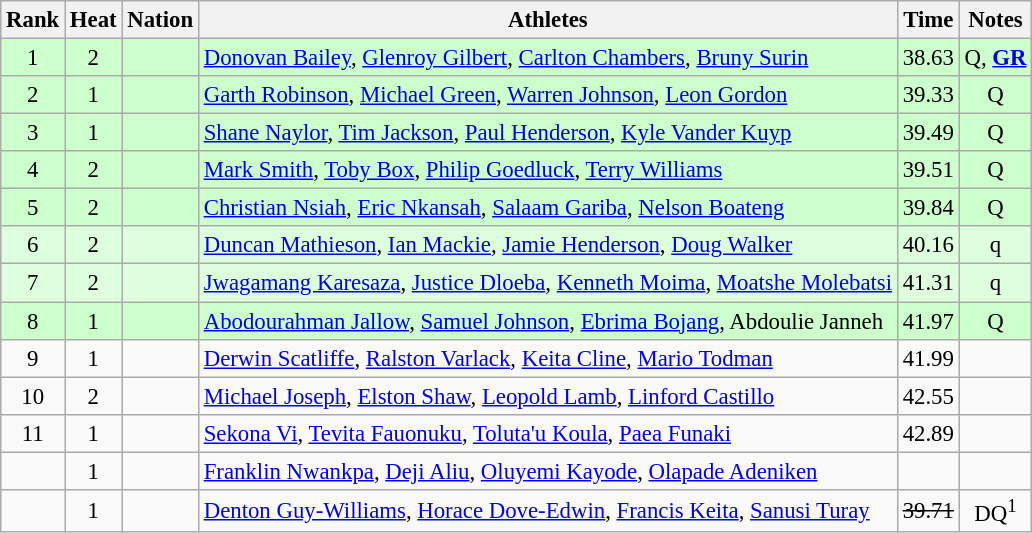<table class="wikitable sortable" style="text-align:center;font-size:95%">
<tr>
<th>Rank</th>
<th>Heat</th>
<th>Nation</th>
<th>Athletes</th>
<th>Time</th>
<th>Notes</th>
</tr>
<tr bgcolor=ccffcc>
<td>1</td>
<td>2</td>
<td align=left></td>
<td align=left><a href='#'>Donovan Bailey</a>, <a href='#'>Glenroy Gilbert</a>, <a href='#'>Carlton Chambers</a>, <a href='#'>Bruny Surin</a></td>
<td>38.63</td>
<td>Q, <strong><a href='#'>GR</a></strong></td>
</tr>
<tr bgcolor=ccffcc>
<td>2</td>
<td>1</td>
<td align=left></td>
<td align=left><a href='#'>Garth Robinson</a>, <a href='#'>Michael Green</a>, <a href='#'>Warren Johnson</a>, <a href='#'>Leon Gordon</a></td>
<td>39.33</td>
<td>Q</td>
</tr>
<tr bgcolor=ccffcc>
<td>3</td>
<td>1</td>
<td align=left></td>
<td align=left><a href='#'>Shane Naylor</a>, <a href='#'>Tim Jackson</a>, <a href='#'>Paul Henderson</a>, <a href='#'>Kyle Vander Kuyp</a></td>
<td>39.49</td>
<td>Q</td>
</tr>
<tr bgcolor=ccffcc>
<td>4</td>
<td>2</td>
<td align=left></td>
<td align=left><a href='#'>Mark Smith</a>, <a href='#'>Toby Box</a>, <a href='#'>Philip Goedluck</a>, <a href='#'>Terry Williams</a></td>
<td>39.51</td>
<td>Q</td>
</tr>
<tr bgcolor=ccffcc>
<td>5</td>
<td>2</td>
<td align=left></td>
<td align=left><a href='#'>Christian Nsiah</a>, <a href='#'>Eric Nkansah</a>, <a href='#'>Salaam Gariba</a>, <a href='#'>Nelson Boateng</a></td>
<td>39.84</td>
<td>Q</td>
</tr>
<tr bgcolor=ddffdd>
<td>6</td>
<td>2</td>
<td align=left></td>
<td align=left><a href='#'>Duncan Mathieson</a>, <a href='#'>Ian Mackie</a>, <a href='#'>Jamie Henderson</a>, <a href='#'>Doug Walker</a></td>
<td>40.16</td>
<td>q</td>
</tr>
<tr bgcolor=ddffdd>
<td>7</td>
<td>2</td>
<td align=left></td>
<td align=left><a href='#'>Jwagamang Karesaza</a>, <a href='#'>Justice Dloeba</a>, <a href='#'>Kenneth Moima</a>, <a href='#'>Moatshe Molebatsi</a></td>
<td>41.31</td>
<td>q</td>
</tr>
<tr bgcolor=ccffcc>
<td>8</td>
<td>1</td>
<td align=left></td>
<td align=left><a href='#'>Abodourahman Jallow</a>, <a href='#'>Samuel Johnson</a>, <a href='#'>Ebrima Bojang</a>, Abdoulie Janneh</td>
<td>41.97</td>
<td>Q</td>
</tr>
<tr>
<td>9</td>
<td>1</td>
<td align=left></td>
<td align=left><a href='#'>Derwin Scatliffe</a>, <a href='#'>Ralston Varlack</a>, <a href='#'>Keita Cline</a>, <a href='#'>Mario Todman</a></td>
<td>41.99</td>
<td></td>
</tr>
<tr>
<td>10</td>
<td>2</td>
<td align=left></td>
<td align=left><a href='#'>Michael Joseph</a>, <a href='#'>Elston Shaw</a>, <a href='#'>Leopold Lamb</a>, <a href='#'>Linford Castillo</a></td>
<td>42.55</td>
<td></td>
</tr>
<tr>
<td>11</td>
<td>1</td>
<td align=left></td>
<td align=left><a href='#'>Sekona Vi</a>, <a href='#'>Tevita Fauonuku</a>, <a href='#'>Toluta'u Koula</a>, <a href='#'>Paea Funaki</a></td>
<td>42.89</td>
<td></td>
</tr>
<tr>
<td></td>
<td>1</td>
<td align=left></td>
<td align=left><a href='#'>Franklin Nwankpa</a>, <a href='#'>Deji Aliu</a>, <a href='#'>Oluyemi Kayode</a>, <a href='#'>Olapade Adeniken</a></td>
<td></td>
<td></td>
</tr>
<tr>
<td></td>
<td>1</td>
<td align=left></td>
<td align=left><a href='#'>Denton Guy-Williams</a>, <a href='#'>Horace Dove-Edwin</a>, <a href='#'>Francis Keita</a>, <a href='#'>Sanusi Turay</a></td>
<td><s>39.71 </s></td>
<td>DQ<sup>1</sup></td>
</tr>
</table>
